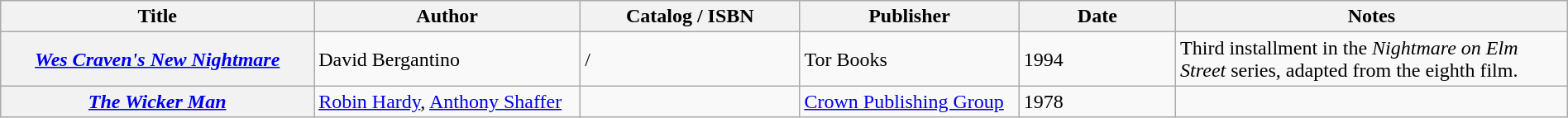<table class="wikitable sortable" style="width:100%;">
<tr>
<th width=20%>Title</th>
<th width=17%>Author</th>
<th width=14%>Catalog / ISBN</th>
<th width=14%>Publisher</th>
<th width=10%>Date</th>
<th width=25%>Notes</th>
</tr>
<tr>
<th><em><a href='#'>Wes Craven's New Nightmare</a></em></th>
<td>David Bergantino</td>
<td>/</td>
<td>Tor Books</td>
<td>1994</td>
<td>Third installment in the <em>Nightmare on Elm Street</em> series, adapted from the eighth film.</td>
</tr>
<tr>
<th><em><a href='#'>The Wicker Man</a></em></th>
<td><a href='#'>Robin Hardy</a>, <a href='#'>Anthony Shaffer</a></td>
<td></td>
<td><a href='#'>Crown Publishing Group</a></td>
<td>1978</td>
<td></td>
</tr>
</table>
